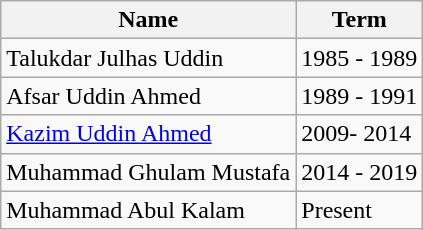<table class="wikitable">
<tr>
<th>Name</th>
<th>Term</th>
</tr>
<tr>
<td>Talukdar Julhas Uddin</td>
<td>1985 - 1989</td>
</tr>
<tr>
<td>Afsar Uddin Ahmed</td>
<td>1989 - 1991</td>
</tr>
<tr>
<td><a href='#'>Kazim Uddin Ahmed</a></td>
<td>2009- 2014</td>
</tr>
<tr>
<td>Muhammad Ghulam Mustafa</td>
<td>2014 - 2019</td>
</tr>
<tr>
<td>Muhammad Abul Kalam</td>
<td>Present</td>
</tr>
</table>
